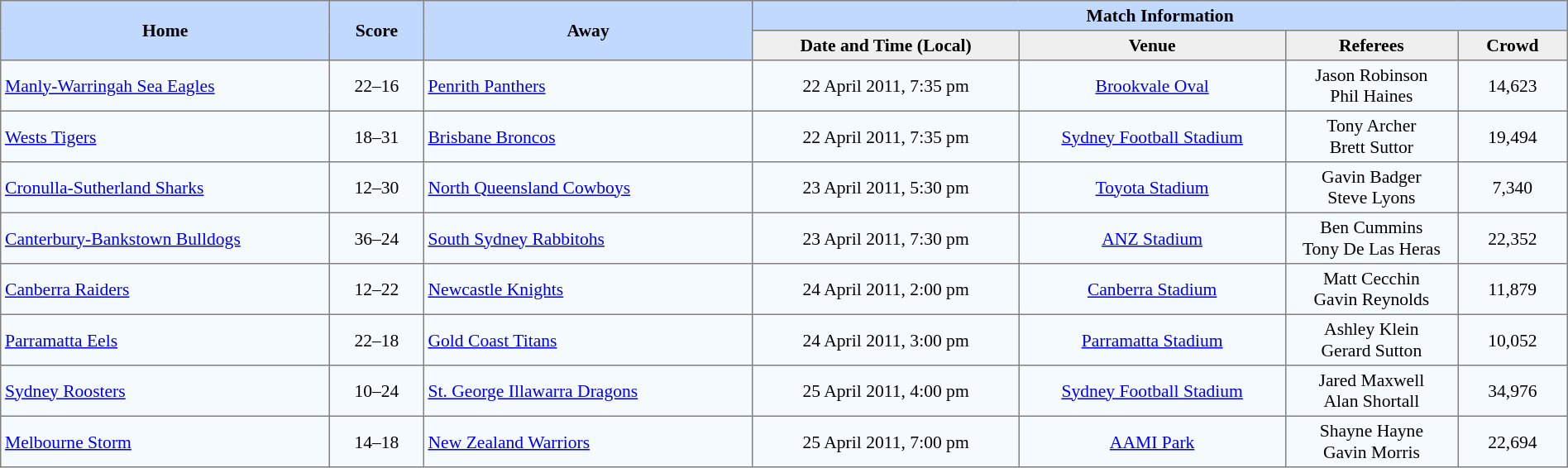<table border="1" cellpadding="3" cellspacing="0" style="border-collapse:collapse; font-size:90%; width:100%;">
<tr style="background:#c1d8ff;">
<th rowspan="2" style="width:21%;">Home</th>
<th rowspan="2" style="width:6%;">Score</th>
<th rowspan="2" style="width:21%;">Away</th>
<th colspan=6>Match Information</th>
</tr>
<tr style="background:#efefef;">
<th width=17%>Date and Time (Local)</th>
<th width=17%>Venue</th>
<th width=11%>Referees</th>
<th width=7%>Crowd</th>
</tr>
<tr style="text-align:center; background:#f5faff;">
<td align=left> <a href='#'>Manly-Warringah Sea Eagles</a></td>
<td>22–16</td>
<td align=left> <a href='#'>Penrith Panthers</a></td>
<td>22 April 2011, 7:35 pm</td>
<td><a href='#'>Brookvale Oval</a></td>
<td>Jason Robinson<br>Phil Haines</td>
<td>14,623</td>
</tr>
<tr style="text-align:center; background:#f5faff;">
<td align=left> <a href='#'>Wests Tigers</a></td>
<td>18–31</td>
<td align=left> <a href='#'>Brisbane Broncos</a></td>
<td>22 April 2011, 7:35 pm</td>
<td><a href='#'>Sydney Football Stadium</a></td>
<td>Tony Archer<br>Brett Suttor</td>
<td>19,494</td>
</tr>
<tr style="text-align:center; background:#f5faff;">
<td align=left> <a href='#'>Cronulla-Sutherland Sharks</a></td>
<td>12–30</td>
<td align=left> <a href='#'>North Queensland Cowboys</a></td>
<td>23 April 2011, 5:30 pm</td>
<td><a href='#'>Toyota Stadium</a></td>
<td>Gavin Badger<br>Steve Lyons</td>
<td>7,340</td>
</tr>
<tr style="text-align:center; background:#f5faff;">
<td align=left> <a href='#'>Canterbury-Bankstown Bulldogs</a></td>
<td>36–24</td>
<td align=left> <a href='#'>South Sydney Rabbitohs</a></td>
<td>23 April 2011, 7:30 pm</td>
<td><a href='#'>ANZ Stadium</a></td>
<td>Ben Cummins<br>Tony De Las Heras</td>
<td>22,352</td>
</tr>
<tr style="text-align:center; background:#f5faff;">
<td align=left> <a href='#'>Canberra Raiders</a></td>
<td>12–22</td>
<td align=left> <a href='#'>Newcastle Knights</a></td>
<td>24 April 2011, 2:00 pm</td>
<td><a href='#'>Canberra Stadium</a></td>
<td>Matt Cecchin<br>Gavin Reynolds</td>
<td>11,879</td>
</tr>
<tr style="text-align:center; background:#f5faff;">
<td align=left> <a href='#'>Parramatta Eels</a></td>
<td>22–18</td>
<td align=left> <a href='#'>Gold Coast Titans</a></td>
<td>24 April 2011, 3:00 pm</td>
<td><a href='#'>Parramatta Stadium</a></td>
<td>Ashley Klein<br>Gerard Sutton</td>
<td>10,052</td>
</tr>
<tr style="text-align:center; background:#f5faff;">
<td align=left> <a href='#'>Sydney Roosters</a></td>
<td>10–24</td>
<td align=left> <a href='#'>St. George Illawarra Dragons</a></td>
<td>25 April 2011, 4:00 pm</td>
<td><a href='#'>Sydney Football Stadium</a></td>
<td>Jared Maxwell<br>Alan Shortall</td>
<td>34,976</td>
</tr>
<tr style="text-align:center; background:#f5faff;">
<td align=left> <a href='#'>Melbourne Storm</a></td>
<td>14–18</td>
<td align=left> <a href='#'>New Zealand Warriors</a></td>
<td>25 April 2011, 7:00 pm</td>
<td><a href='#'>AAMI Park</a></td>
<td>Shayne Hayne<br>Gavin Morris</td>
<td>22,694</td>
</tr>
</table>
